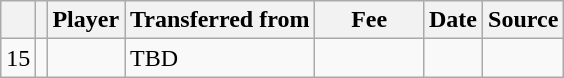<table class="wikitable plainrowheaders sortable">
<tr>
<th></th>
<th></th>
<th scope=col>Player</th>
<th>Transferred from</th>
<th !scope=col; style="width: 65px;">Fee</th>
<th scope=col>Date</th>
<th scope=col>Source</th>
</tr>
<tr>
<td align=center>15</td>
<td align=center></td>
<td></td>
<td>TBD</td>
<td></td>
<td></td>
<td></td>
</tr>
</table>
